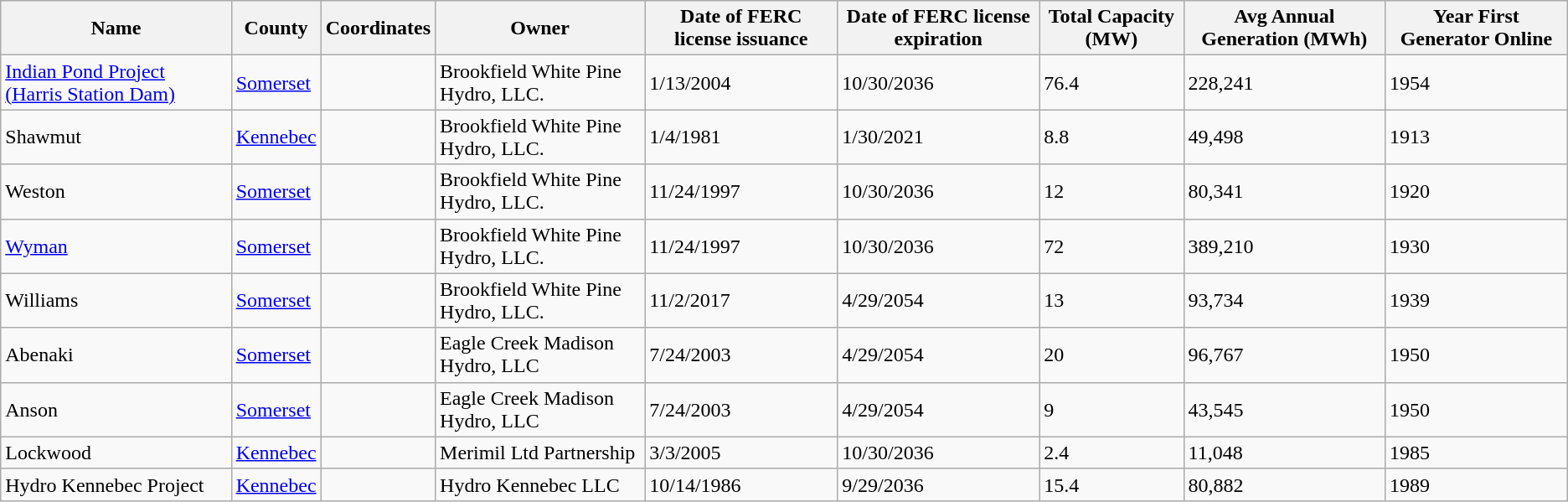<table class="wikitable sortable">
<tr>
<th>Name</th>
<th>County</th>
<th>Coordinates</th>
<th>Owner</th>
<th>Date of FERC license issuance</th>
<th>Date of FERC license expiration</th>
<th>Total Capacity (MW)</th>
<th>Avg Annual Generation (MWh)</th>
<th>Year First Generator Online</th>
</tr>
<tr>
<td><a href='#'>Indian Pond Project (Harris Station Dam)</a></td>
<td><a href='#'>Somerset</a></td>
<td></td>
<td>Brookfield White Pine Hydro, LLC.</td>
<td>1/13/2004</td>
<td>10/30/2036</td>
<td>76.4</td>
<td>228,241</td>
<td>1954</td>
</tr>
<tr>
<td>Shawmut</td>
<td><a href='#'>Kennebec</a></td>
<td></td>
<td>Brookfield White Pine Hydro, LLC.</td>
<td>1/4/1981</td>
<td>1/30/2021</td>
<td>8.8</td>
<td>49,498</td>
<td>1913</td>
</tr>
<tr>
<td>Weston</td>
<td><a href='#'>Somerset</a></td>
<td></td>
<td>Brookfield White Pine Hydro, LLC.</td>
<td>11/24/1997</td>
<td>10/30/2036</td>
<td>12</td>
<td>80,341</td>
<td>1920</td>
</tr>
<tr>
<td><a href='#'>Wyman</a></td>
<td><a href='#'>Somerset</a></td>
<td></td>
<td>Brookfield White Pine Hydro, LLC.</td>
<td>11/24/1997</td>
<td>10/30/2036</td>
<td>72</td>
<td>389,210</td>
<td>1930</td>
</tr>
<tr>
<td>Williams</td>
<td><a href='#'>Somerset</a></td>
<td></td>
<td>Brookfield White Pine Hydro, LLC.</td>
<td>11/2/2017</td>
<td>4/29/2054</td>
<td>13</td>
<td>93,734</td>
<td>1939</td>
</tr>
<tr>
<td>Abenaki</td>
<td><a href='#'>Somerset</a></td>
<td></td>
<td>Eagle Creek Madison Hydro, LLC</td>
<td>7/24/2003</td>
<td>4/29/2054</td>
<td>20</td>
<td>96,767</td>
<td>1950</td>
</tr>
<tr>
<td>Anson</td>
<td><a href='#'>Somerset</a></td>
<td></td>
<td>Eagle Creek Madison Hydro, LLC</td>
<td>7/24/2003</td>
<td>4/29/2054</td>
<td>9</td>
<td>43,545</td>
<td>1950</td>
</tr>
<tr>
<td>Lockwood</td>
<td><a href='#'>Kennebec</a></td>
<td></td>
<td>Merimil Ltd Partnership</td>
<td>3/3/2005</td>
<td>10/30/2036</td>
<td>2.4</td>
<td>11,048</td>
<td>1985</td>
</tr>
<tr>
<td>Hydro Kennebec Project</td>
<td><a href='#'>Kennebec</a></td>
<td></td>
<td>Hydro Kennebec LLC</td>
<td>10/14/1986</td>
<td>9/29/2036</td>
<td>15.4</td>
<td>80,882</td>
<td>1989</td>
</tr>
</table>
